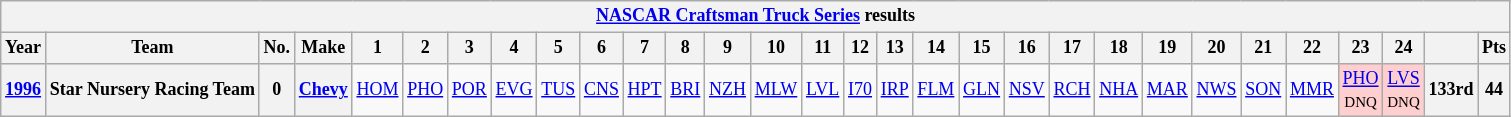<table class="wikitable" style="text-align:center; font-size:75%">
<tr>
<th colspan=45><a href='#'>NASCAR Craftsman Truck Series</a> results</th>
</tr>
<tr>
<th>Year</th>
<th>Team</th>
<th>No.</th>
<th>Make</th>
<th>1</th>
<th>2</th>
<th>3</th>
<th>4</th>
<th>5</th>
<th>6</th>
<th>7</th>
<th>8</th>
<th>9</th>
<th>10</th>
<th>11</th>
<th>12</th>
<th>13</th>
<th>14</th>
<th>15</th>
<th>16</th>
<th>17</th>
<th>18</th>
<th>19</th>
<th>20</th>
<th>21</th>
<th>22</th>
<th>23</th>
<th>24</th>
<th></th>
<th>Pts</th>
</tr>
<tr>
<th><a href='#'>1996</a></th>
<th>Star Nursery Racing Team</th>
<th>0</th>
<th><a href='#'>Chevy</a></th>
<td><a href='#'>HOM</a></td>
<td><a href='#'>PHO</a></td>
<td><a href='#'>POR</a></td>
<td><a href='#'>EVG</a></td>
<td><a href='#'>TUS</a></td>
<td><a href='#'>CNS</a></td>
<td><a href='#'>HPT</a></td>
<td><a href='#'>BRI</a></td>
<td><a href='#'>NZH</a></td>
<td><a href='#'>MLW</a></td>
<td><a href='#'>LVL</a></td>
<td><a href='#'>I70</a></td>
<td><a href='#'>IRP</a></td>
<td><a href='#'>FLM</a></td>
<td><a href='#'>GLN</a></td>
<td><a href='#'>NSV</a></td>
<td><a href='#'>RCH</a></td>
<td><a href='#'>NHA</a></td>
<td><a href='#'>MAR</a></td>
<td><a href='#'>NWS</a></td>
<td><a href='#'>SON</a></td>
<td><a href='#'>MMR</a></td>
<td style="background:#FFCFCF;"><a href='#'>PHO</a><br><small>DNQ</small></td>
<td style="background:#FFCFCF;"><a href='#'>LVS</a><br><small>DNQ</small></td>
<th>133rd</th>
<th>44</th>
</tr>
</table>
